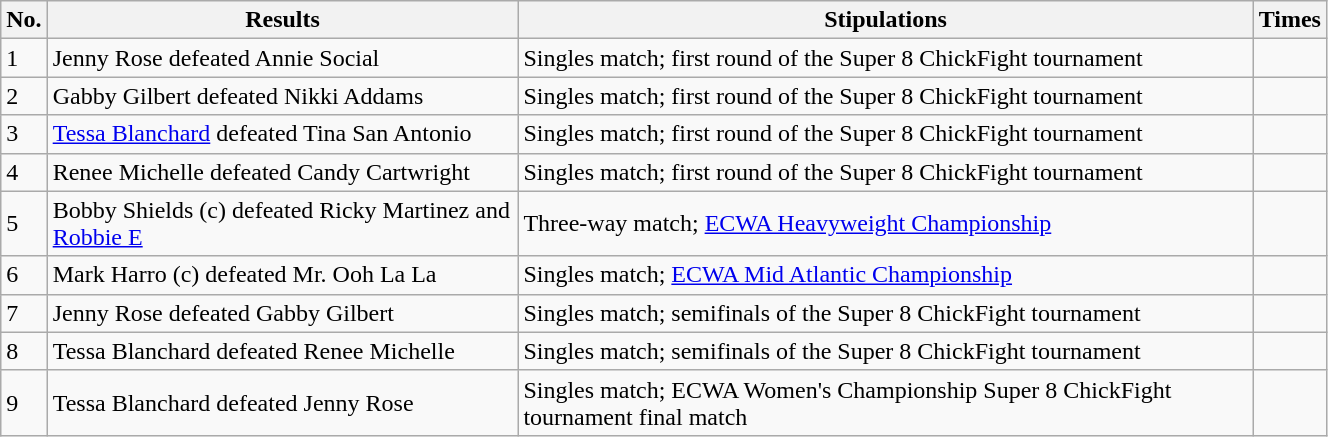<table style="font-size: 100%" class="wikitable sortable" width="70%">
<tr>
<th><strong>No.</strong></th>
<th><strong>Results</strong></th>
<th><strong>Stipulations</strong></th>
<th><strong>Times</strong></th>
</tr>
<tr>
<td>1</td>
<td>Jenny Rose defeated Annie Social</td>
<td>Singles match; first round of the Super 8 ChickFight tournament</td>
<td></td>
</tr>
<tr>
<td>2</td>
<td>Gabby Gilbert defeated Nikki Addams</td>
<td>Singles match; first round of the Super 8 ChickFight tournament</td>
<td></td>
</tr>
<tr>
<td>3</td>
<td><a href='#'>Tessa Blanchard</a> defeated Tina San Antonio</td>
<td>Singles match; first round of the Super 8 ChickFight tournament</td>
<td></td>
</tr>
<tr>
<td>4</td>
<td>Renee Michelle defeated Candy Cartwright</td>
<td>Singles match; first round of the Super 8 ChickFight tournament</td>
<td></td>
</tr>
<tr>
<td>5</td>
<td>Bobby Shields (c) defeated Ricky Martinez and <a href='#'>Robbie E</a></td>
<td>Three-way match; <a href='#'>ECWA Heavyweight Championship</a></td>
<td></td>
</tr>
<tr>
<td>6</td>
<td>Mark Harro (c) defeated Mr. Ooh La La</td>
<td>Singles match; <a href='#'>ECWA Mid Atlantic Championship</a></td>
<td></td>
</tr>
<tr>
<td>7</td>
<td>Jenny Rose defeated Gabby Gilbert</td>
<td>Singles match; semifinals of the Super 8 ChickFight tournament</td>
<td></td>
</tr>
<tr>
<td>8</td>
<td>Tessa Blanchard defeated Renee Michelle</td>
<td>Singles match; semifinals of the Super 8 ChickFight tournament</td>
<td></td>
</tr>
<tr>
<td>9</td>
<td>Tessa Blanchard defeated Jenny Rose</td>
<td>Singles match;  ECWA Women's Championship Super 8 ChickFight tournament final match</td>
<td></td>
</tr>
</table>
